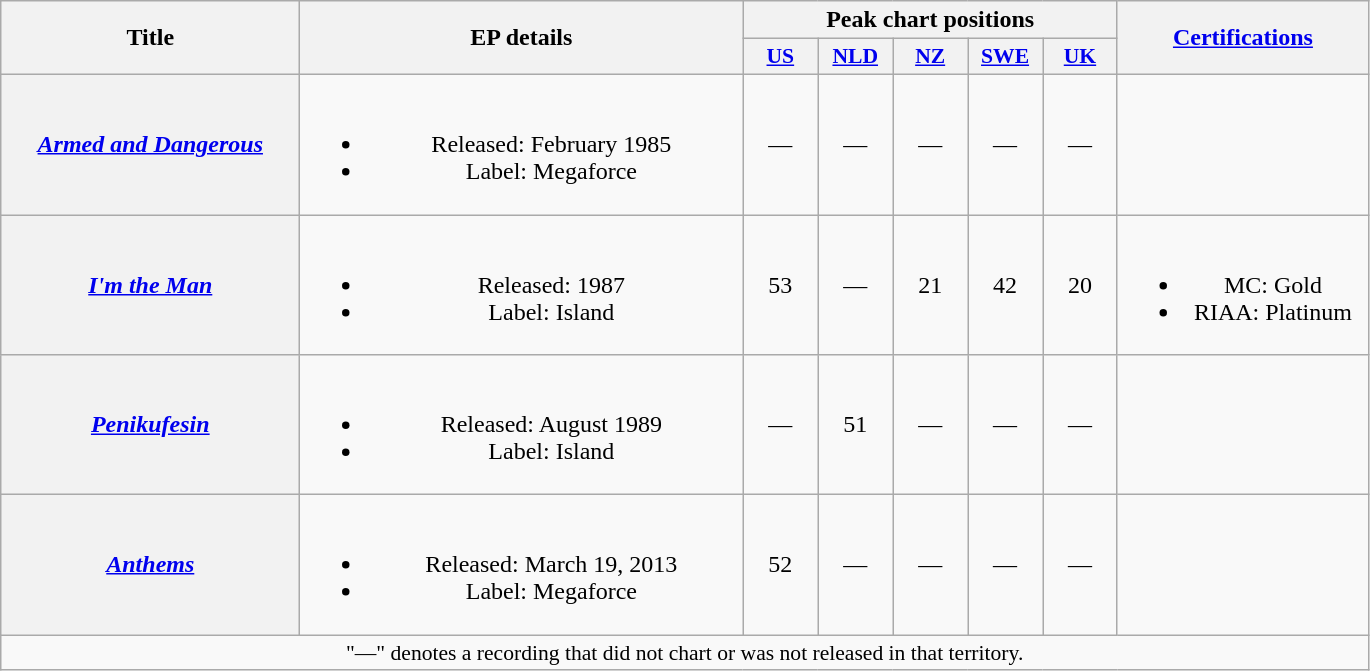<table class="wikitable plainrowheaders" style="text-align:center;">
<tr>
<th scope="col" rowspan="2" style="width:12em;">Title</th>
<th scope="col" rowspan="2" style="width:18em;">EP details</th>
<th scope="col" colspan="5">Peak chart positions</th>
<th scope="col" rowspan="2" style="width:10em;"><a href='#'>Certifications</a></th>
</tr>
<tr>
<th scope="col" style="width:3em;font-size:90%;"><a href='#'>US</a><br></th>
<th scope="col" style="width:3em;font-size:90%;"><a href='#'>NLD</a><br></th>
<th scope="col" style="width:3em;font-size:90%;"><a href='#'>NZ</a><br></th>
<th scope="col" style="width:3em;font-size:90%;"><a href='#'>SWE</a><br></th>
<th scope="col" style="width:3em;font-size:90%;"><a href='#'>UK</a><br></th>
</tr>
<tr>
<th scope="row"><em><a href='#'>Armed and Dangerous</a></em></th>
<td><br><ul><li>Released: February 1985</li><li>Label: Megaforce</li></ul></td>
<td>—</td>
<td>—</td>
<td>—</td>
<td>—</td>
<td>—</td>
<td></td>
</tr>
<tr>
<th scope="row"><em><a href='#'>I'm the Man</a></em></th>
<td><br><ul><li>Released: 1987</li><li>Label: Island</li></ul></td>
<td>53</td>
<td>—</td>
<td>21</td>
<td>42</td>
<td>20</td>
<td><br><ul><li>MC: Gold</li><li>RIAA: Platinum</li></ul></td>
</tr>
<tr>
<th scope="row"><em><a href='#'>Penikufesin</a></em></th>
<td><br><ul><li>Released: August 1989</li><li>Label: Island</li></ul></td>
<td>—</td>
<td>51</td>
<td>—</td>
<td>—</td>
<td>—</td>
<td></td>
</tr>
<tr>
<th scope="row"><em><a href='#'>Anthems</a></em></th>
<td><br><ul><li>Released: March 19, 2013</li><li>Label: Megaforce</li></ul></td>
<td>52</td>
<td>—</td>
<td>—</td>
<td>—</td>
<td>—</td>
<td></td>
</tr>
<tr>
<td colspan="10" style="font-size:90%">"—" denotes a recording that did not chart or was not released in that territory.</td>
</tr>
</table>
